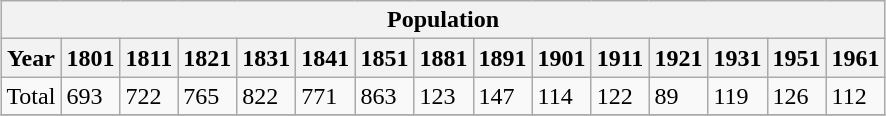<table class="wikitable" style="margin: 1em auto 1em auto;">
<tr>
<th colspan="17">Population</th>
</tr>
<tr>
<th>Year</th>
<th>1801</th>
<th>1811</th>
<th>1821</th>
<th>1831</th>
<th>1841</th>
<th>1851</th>
<th>1881</th>
<th>1891</th>
<th>1901</th>
<th>1911</th>
<th>1921</th>
<th>1931</th>
<th>1951</th>
<th>1961</th>
</tr>
<tr>
<td>Total</td>
<td>693</td>
<td>722</td>
<td>765</td>
<td>822</td>
<td>771</td>
<td>863</td>
<td>123</td>
<td>147</td>
<td>114</td>
<td>122</td>
<td>89</td>
<td>119</td>
<td>126</td>
<td>112</td>
</tr>
<tr>
</tr>
</table>
